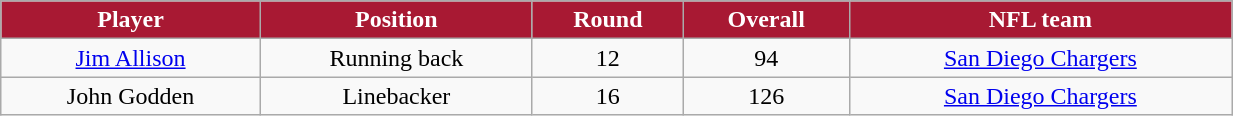<table class="wikitable" width="65%">
<tr>
<th style="background:#A81933;color:#FFFFFF;">Player</th>
<th style="background:#A81933;color:#FFFFFF;">Position</th>
<th style="background:#A81933;color:#FFFFFF;">Round</th>
<th style="background:#A81933;color:#FFFFFF;">Overall</th>
<th style="background:#A81933;color:#FFFFFF;">NFL team</th>
</tr>
<tr align="center" bgcolor="">
<td><a href='#'>Jim Allison</a></td>
<td>Running back</td>
<td>12</td>
<td>94</td>
<td><a href='#'>San Diego Chargers</a></td>
</tr>
<tr align="center" bgcolor="">
<td>John Godden</td>
<td>Linebacker</td>
<td>16</td>
<td>126</td>
<td><a href='#'>San Diego Chargers</a></td>
</tr>
</table>
